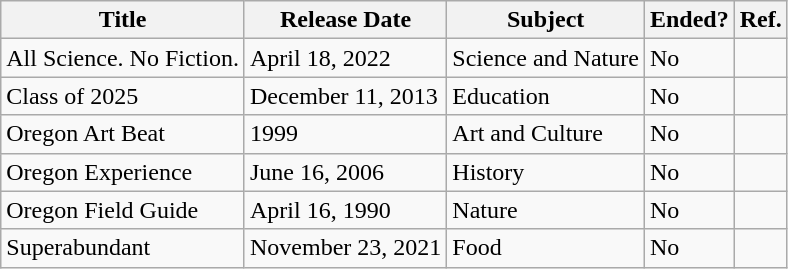<table class="wikitable sortable">
<tr>
<th>Title</th>
<th>Release Date</th>
<th>Subject</th>
<th>Ended?</th>
<th>Ref.</th>
</tr>
<tr>
<td>All Science. No Fiction.</td>
<td>April 18, 2022</td>
<td>Science and Nature</td>
<td>No</td>
<td></td>
</tr>
<tr>
<td>Class of 2025</td>
<td>December 11, 2013</td>
<td>Education</td>
<td>No</td>
<td></td>
</tr>
<tr>
<td>Oregon Art Beat</td>
<td>1999</td>
<td>Art and Culture</td>
<td>No</td>
<td></td>
</tr>
<tr>
<td>Oregon Experience</td>
<td>June 16, 2006</td>
<td>History</td>
<td>No</td>
<td></td>
</tr>
<tr>
<td>Oregon Field Guide</td>
<td>April 16, 1990</td>
<td>Nature</td>
<td>No</td>
<td></td>
</tr>
<tr>
<td>Superabundant</td>
<td>November 23, 2021</td>
<td>Food</td>
<td>No</td>
<td></td>
</tr>
</table>
